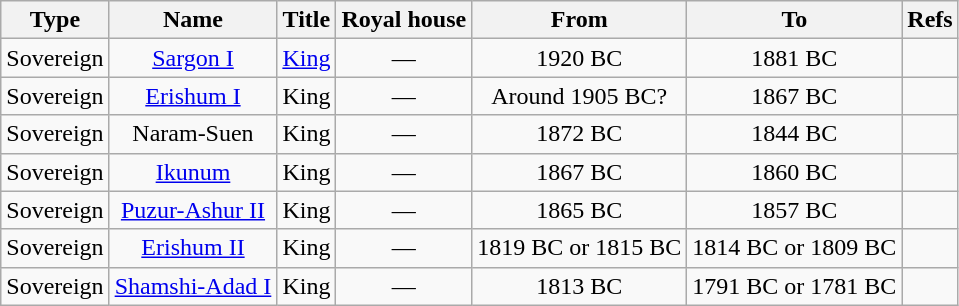<table style="text-align:center;" class="wikitable">
<tr>
<th>Type</th>
<th>Name</th>
<th>Title</th>
<th>Royal house</th>
<th>From</th>
<th>To</th>
<th>Refs</th>
</tr>
<tr>
<td>Sovereign</td>
<td><a href='#'>Sargon I</a></td>
<td><a href='#'>King</a></td>
<td>—</td>
<td>1920 BC</td>
<td>1881 BC</td>
<td></td>
</tr>
<tr>
<td>Sovereign</td>
<td><a href='#'>Erishum I</a></td>
<td>King</td>
<td>—</td>
<td>Around 1905 BC?</td>
<td>1867 BC</td>
<td></td>
</tr>
<tr>
<td>Sovereign</td>
<td>Naram-Suen</td>
<td>King</td>
<td>—</td>
<td>1872 BC</td>
<td>1844 BC</td>
<td></td>
</tr>
<tr>
<td>Sovereign</td>
<td><a href='#'>Ikunum</a></td>
<td>King</td>
<td>—</td>
<td>1867 BC</td>
<td>1860 BC</td>
<td></td>
</tr>
<tr>
<td>Sovereign</td>
<td><a href='#'>Puzur-Ashur II</a></td>
<td>King</td>
<td>—</td>
<td>1865 BC</td>
<td>1857 BC</td>
<td></td>
</tr>
<tr>
<td>Sovereign</td>
<td><a href='#'>Erishum II</a></td>
<td>King</td>
<td>—</td>
<td>1819 BC or 1815 BC</td>
<td>1814 BC or 1809 BC</td>
<td></td>
</tr>
<tr>
<td>Sovereign</td>
<td><a href='#'>Shamshi-Adad I</a></td>
<td>King</td>
<td>—</td>
<td>1813 BC</td>
<td>1791 BC or 1781 BC</td>
<td></td>
</tr>
</table>
